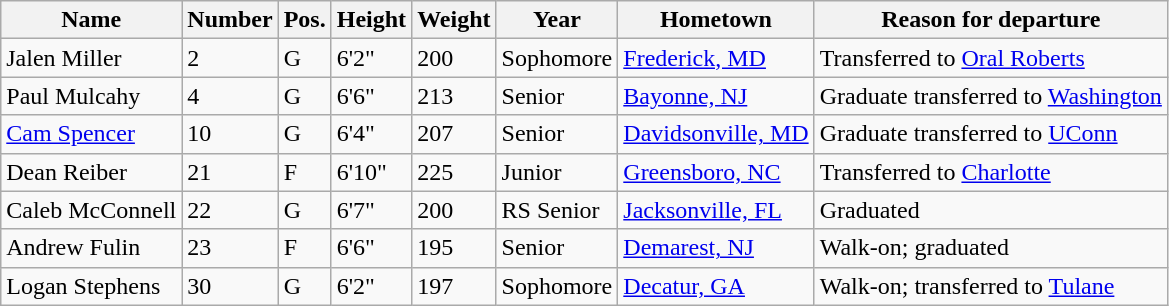<table class="wikitable sortable" border="1">
<tr>
<th>Name</th>
<th>Number</th>
<th>Pos.</th>
<th>Height</th>
<th>Weight</th>
<th>Year</th>
<th>Hometown</th>
<th class="unsortable">Reason for departure</th>
</tr>
<tr>
<td>Jalen Miller</td>
<td>2</td>
<td>G</td>
<td>6'2"</td>
<td>200</td>
<td>Sophomore</td>
<td><a href='#'>Frederick, MD</a></td>
<td>Transferred to <a href='#'>Oral Roberts</a></td>
</tr>
<tr>
<td>Paul Mulcahy</td>
<td>4</td>
<td>G</td>
<td>6'6"</td>
<td>213</td>
<td>Senior</td>
<td><a href='#'>Bayonne, NJ</a></td>
<td>Graduate transferred to <a href='#'>Washington</a></td>
</tr>
<tr>
<td><a href='#'>Cam Spencer</a></td>
<td>10</td>
<td>G</td>
<td>6'4"</td>
<td>207</td>
<td>Senior</td>
<td><a href='#'>Davidsonville, MD</a></td>
<td>Graduate transferred to <a href='#'>UConn</a></td>
</tr>
<tr>
<td>Dean Reiber</td>
<td>21</td>
<td>F</td>
<td>6'10"</td>
<td>225</td>
<td>Junior</td>
<td><a href='#'>Greensboro, NC</a></td>
<td>Transferred to <a href='#'>Charlotte</a></td>
</tr>
<tr>
<td>Caleb McConnell</td>
<td>22</td>
<td>G</td>
<td>6'7"</td>
<td>200</td>
<td>RS Senior</td>
<td><a href='#'>Jacksonville, FL</a></td>
<td>Graduated</td>
</tr>
<tr>
<td>Andrew Fulin</td>
<td>23</td>
<td>F</td>
<td>6'6"</td>
<td>195</td>
<td>Senior</td>
<td><a href='#'>Demarest, NJ</a></td>
<td>Walk-on; graduated</td>
</tr>
<tr>
<td>Logan Stephens</td>
<td>30</td>
<td>G</td>
<td>6'2"</td>
<td>197</td>
<td>Sophomore</td>
<td><a href='#'>Decatur, GA</a></td>
<td>Walk-on; transferred to <a href='#'>Tulane</a></td>
</tr>
</table>
